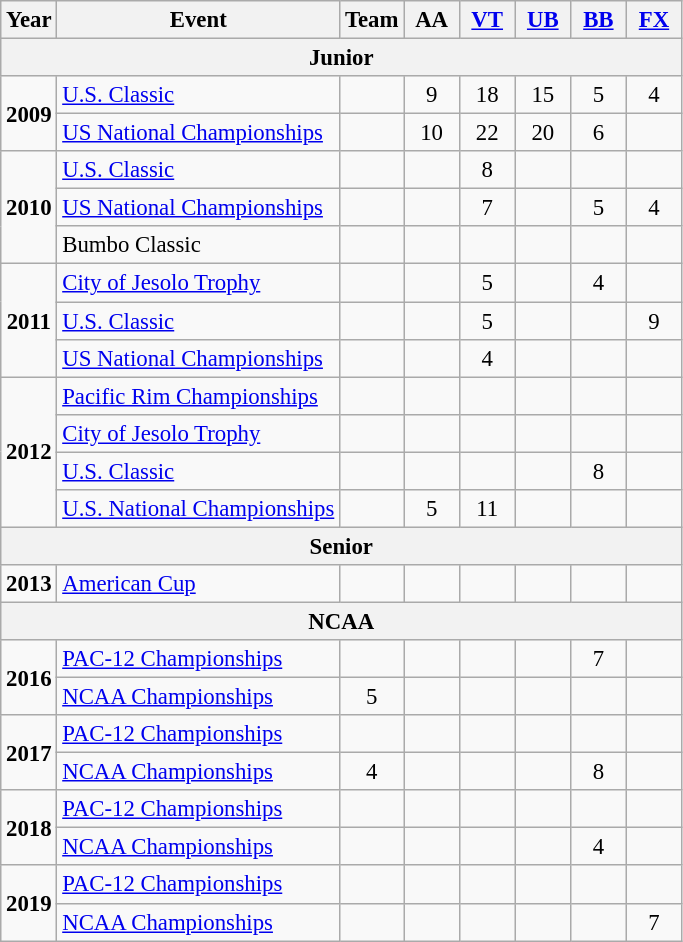<table class="wikitable" style="text-align:center; font-size:95%;">
<tr>
<th align=center>Year</th>
<th align=center>Event</th>
<th style="width:30px;">Team</th>
<th style="width:30px;">AA</th>
<th style="width:30px;"><a href='#'>VT</a></th>
<th style="width:30px;"><a href='#'>UB</a></th>
<th style="width:30px;"><a href='#'>BB</a></th>
<th style="width:30px;"><a href='#'>FX</a></th>
</tr>
<tr>
<th colspan="8"><strong>Junior</strong></th>
</tr>
<tr>
<td rowspan="2"><strong>2009</strong></td>
<td align=left><a href='#'>U.S. Classic</a></td>
<td></td>
<td>9</td>
<td>18</td>
<td>15</td>
<td>5</td>
<td>4</td>
</tr>
<tr>
<td align=left><a href='#'>US National Championships</a></td>
<td></td>
<td>10</td>
<td>22</td>
<td>20</td>
<td>6</td>
<td></td>
</tr>
<tr>
<td rowspan="3"><strong>2010</strong></td>
<td align=left><a href='#'>U.S. Classic</a></td>
<td></td>
<td></td>
<td>8</td>
<td></td>
<td></td>
<td></td>
</tr>
<tr>
<td align=left><a href='#'>US National Championships</a></td>
<td></td>
<td></td>
<td>7</td>
<td></td>
<td>5</td>
<td>4</td>
</tr>
<tr>
<td align=left>Bumbo Classic</td>
<td></td>
<td></td>
<td></td>
<td></td>
<td></td>
<td></td>
</tr>
<tr>
<td rowspan="3"><strong>2011</strong></td>
<td align=left><a href='#'>City of Jesolo Trophy</a></td>
<td></td>
<td></td>
<td>5</td>
<td></td>
<td>4</td>
<td></td>
</tr>
<tr>
<td align=left><a href='#'>U.S. Classic</a></td>
<td></td>
<td></td>
<td>5</td>
<td></td>
<td></td>
<td>9</td>
</tr>
<tr>
<td align=left><a href='#'>US National Championships</a></td>
<td></td>
<td></td>
<td>4</td>
<td></td>
<td></td>
<td></td>
</tr>
<tr>
<td rowspan="4"><strong>2012</strong></td>
<td align=left><a href='#'>Pacific Rim Championships</a></td>
<td></td>
<td></td>
<td></td>
<td></td>
<td></td>
<td></td>
</tr>
<tr>
<td align=left><a href='#'>City of Jesolo Trophy</a></td>
<td></td>
<td></td>
<td></td>
<td></td>
<td></td>
<td></td>
</tr>
<tr>
<td align=left><a href='#'>U.S. Classic</a></td>
<td></td>
<td></td>
<td></td>
<td></td>
<td>8</td>
<td></td>
</tr>
<tr>
<td align=left><a href='#'>U.S. National Championships</a></td>
<td></td>
<td>5</td>
<td>11</td>
<td></td>
<td></td>
<td></td>
</tr>
<tr>
<th colspan="8"><strong>Senior</strong></th>
</tr>
<tr>
<td rowspan="1"><strong>2013</strong></td>
<td align=left><a href='#'>American Cup</a></td>
<td></td>
<td></td>
<td></td>
<td></td>
<td></td>
<td></td>
</tr>
<tr>
<th colspan="8"><strong>NCAA</strong></th>
</tr>
<tr>
<td rowspan="2"><strong>2016</strong></td>
<td align=left><a href='#'>PAC-12 Championships</a></td>
<td></td>
<td></td>
<td></td>
<td></td>
<td>7</td>
<td></td>
</tr>
<tr>
<td align=left><a href='#'>NCAA Championships</a></td>
<td>5</td>
<td></td>
<td></td>
<td></td>
<td></td>
<td></td>
</tr>
<tr>
<td rowspan="2"><strong>2017</strong></td>
<td align=left><a href='#'>PAC-12 Championships</a></td>
<td></td>
<td></td>
<td></td>
<td></td>
<td></td>
<td></td>
</tr>
<tr>
<td align=left><a href='#'>NCAA Championships</a></td>
<td>4</td>
<td></td>
<td></td>
<td></td>
<td>8</td>
<td></td>
</tr>
<tr>
<td rowspan="2"><strong>2018</strong></td>
<td align=left><a href='#'>PAC-12 Championships</a></td>
<td></td>
<td></td>
<td></td>
<td></td>
<td></td>
<td></td>
</tr>
<tr>
<td align=left><a href='#'>NCAA Championships</a></td>
<td></td>
<td></td>
<td></td>
<td></td>
<td>4</td>
<td></td>
</tr>
<tr>
<td rowspan="2"><strong>2019</strong></td>
<td align=left><a href='#'>PAC-12 Championships</a></td>
<td></td>
<td></td>
<td></td>
<td></td>
<td></td>
<td></td>
</tr>
<tr>
<td align=left><a href='#'>NCAA Championships</a></td>
<td></td>
<td></td>
<td></td>
<td></td>
<td></td>
<td>7</td>
</tr>
</table>
